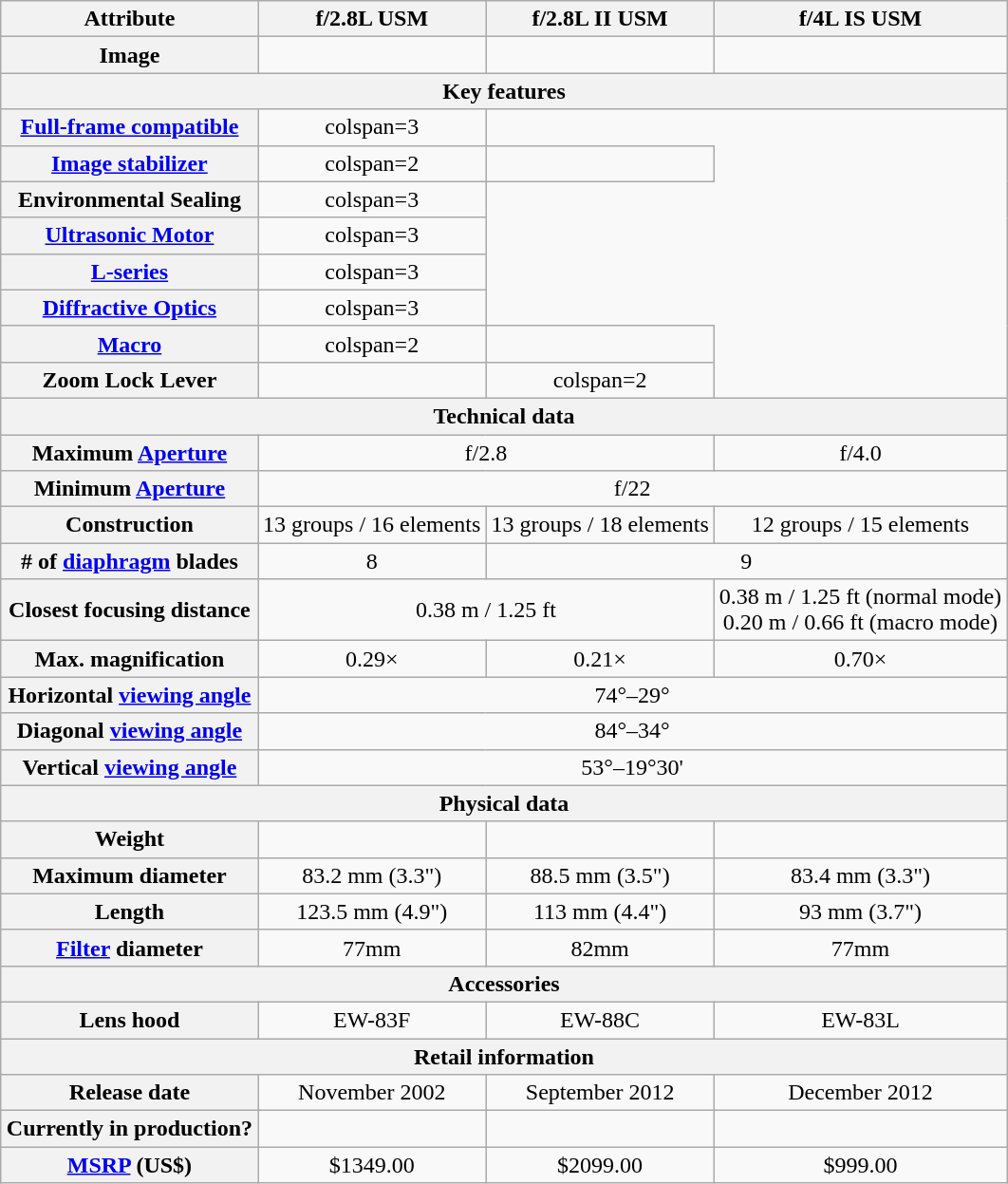<table class="wikitable" style="margin: 1em auto; text-align:center;">
<tr>
<th>Attribute</th>
<th>f/2.8L USM</th>
<th>f/2.8L II USM</th>
<th>f/4L IS USM</th>
</tr>
<tr>
<th>Image</th>
<td></td>
<td></td>
<td></td>
</tr>
<tr>
<th colspan=4>Key features</th>
</tr>
<tr>
<th><a href='#'>Full-frame compatible</a></th>
<td>colspan=3 </td>
</tr>
<tr>
<th><a href='#'>Image stabilizer</a></th>
<td>colspan=2 </td>
<td></td>
</tr>
<tr>
<th>Environmental Sealing</th>
<td>colspan=3 </td>
</tr>
<tr>
<th><a href='#'>Ultrasonic Motor</a></th>
<td>colspan=3 </td>
</tr>
<tr>
<th><a href='#'>L-series</a></th>
<td>colspan=3 </td>
</tr>
<tr>
<th><a href='#'>Diffractive Optics</a></th>
<td>colspan=3 </td>
</tr>
<tr>
<th><a href='#'>Macro</a></th>
<td>colspan=2 </td>
<td></td>
</tr>
<tr>
<th>Zoom Lock Lever</th>
<td></td>
<td>colspan=2 </td>
</tr>
<tr>
<th colspan=4>Technical data</th>
</tr>
<tr>
<th>Maximum <a href='#'>Aperture</a></th>
<td colspan=2>f/2.8</td>
<td>f/4.0</td>
</tr>
<tr>
<th>Minimum <a href='#'>Aperture</a></th>
<td colspan=3>f/22</td>
</tr>
<tr>
<th>Construction</th>
<td>13 groups / 16 elements</td>
<td>13 groups / 18 elements</td>
<td>12 groups / 15 elements</td>
</tr>
<tr>
<th># of <a href='#'>diaphragm</a> blades</th>
<td>8</td>
<td colspan=2>9</td>
</tr>
<tr>
<th>Closest focusing distance</th>
<td colspan=2>0.38 m / 1.25 ft</td>
<td>0.38 m / 1.25 ft (normal mode)<br>0.20 m / 0.66 ft (macro mode)</td>
</tr>
<tr>
<th>Max. magnification</th>
<td>0.29×</td>
<td>0.21×</td>
<td>0.70×</td>
</tr>
<tr>
<th>Horizontal <a href='#'>viewing angle</a></th>
<td colspan=3>74°–29°</td>
</tr>
<tr>
<th>Diagonal <a href='#'>viewing angle</a></th>
<td colspan=3>84°–34°</td>
</tr>
<tr>
<th>Vertical <a href='#'>viewing angle</a></th>
<td colspan=3>53°–19°30'</td>
</tr>
<tr>
<th colspan=4>Physical data</th>
</tr>
<tr>
<th>Weight</th>
<td></td>
<td></td>
<td></td>
</tr>
<tr>
<th>Maximum diameter</th>
<td>83.2 mm (3.3")</td>
<td>88.5 mm (3.5")</td>
<td>83.4 mm (3.3")</td>
</tr>
<tr>
<th>Length</th>
<td>123.5 mm (4.9")</td>
<td>113 mm (4.4")</td>
<td>93 mm (3.7")</td>
</tr>
<tr>
<th><a href='#'>Filter</a> diameter</th>
<td>77mm</td>
<td>82mm</td>
<td>77mm</td>
</tr>
<tr>
<th colspan=4>Accessories</th>
</tr>
<tr>
<th>Lens hood</th>
<td>EW-83F</td>
<td>EW-88C</td>
<td>EW-83L</td>
</tr>
<tr>
<th colspan=4>Retail information</th>
</tr>
<tr>
<th>Release date</th>
<td>November 2002</td>
<td>September 2012</td>
<td>December 2012</td>
</tr>
<tr>
<th>Currently in production?</th>
<td></td>
<td></td>
<td></td>
</tr>
<tr>
<th><a href='#'>MSRP</a> (US$)</th>
<td>$1349.00</td>
<td>$2099.00</td>
<td>$999.00</td>
</tr>
</table>
